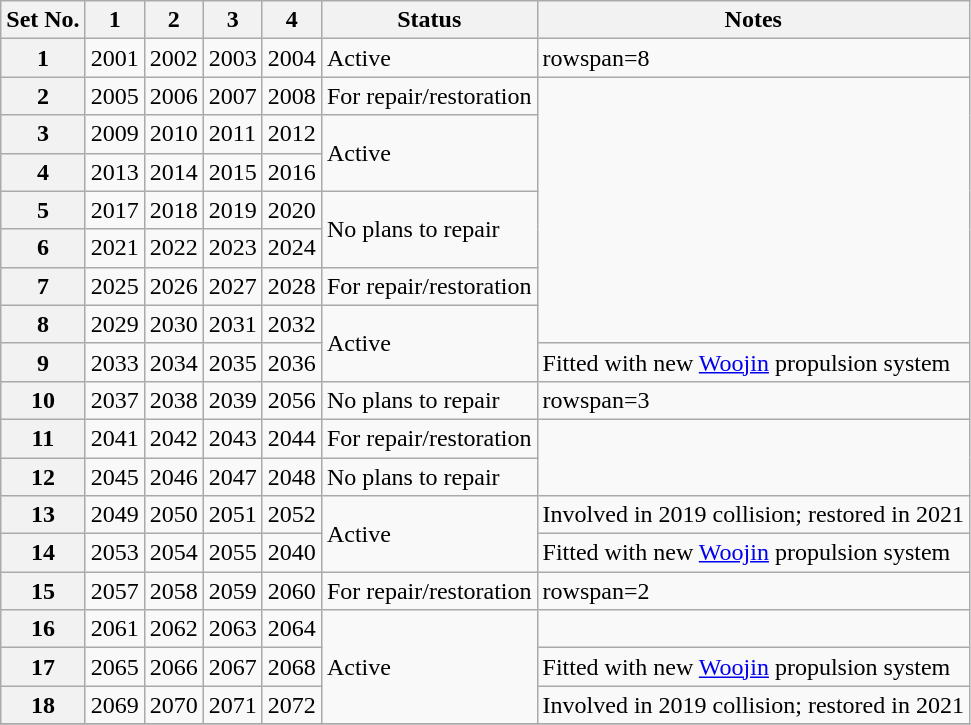<table class="wikitable">
<tr ">
<th>Set No.</th>
<th>1</th>
<th>2</th>
<th>3</th>
<th>4</th>
<th>Status</th>
<th>Notes</th>
</tr>
<tr>
<th>1</th>
<td>2001</td>
<td>2002</td>
<td>2003</td>
<td>2004</td>
<td>Active</td>
<td>rowspan=8 </td>
</tr>
<tr>
<th>2</th>
<td>2005</td>
<td>2006</td>
<td>2007</td>
<td>2008</td>
<td>For repair/restoration</td>
</tr>
<tr>
<th>3</th>
<td>2009</td>
<td>2010</td>
<td>2011</td>
<td>2012</td>
<td rowspan=2>Active</td>
</tr>
<tr>
<th>4</th>
<td>2013</td>
<td>2014</td>
<td>2015</td>
<td>2016</td>
</tr>
<tr>
<th>5</th>
<td>2017</td>
<td>2018</td>
<td>2019</td>
<td>2020</td>
<td rowspan=2>No plans to repair</td>
</tr>
<tr>
<th>6</th>
<td>2021</td>
<td>2022</td>
<td>2023</td>
<td>2024</td>
</tr>
<tr>
<th>7</th>
<td>2025</td>
<td>2026</td>
<td>2027</td>
<td>2028</td>
<td>For repair/restoration</td>
</tr>
<tr>
<th>8</th>
<td>2029</td>
<td>2030</td>
<td>2031</td>
<td>2032</td>
<td rowspan=2>Active</td>
</tr>
<tr>
<th>9</th>
<td>2033</td>
<td>2034</td>
<td>2035</td>
<td>2036</td>
<td>Fitted with new <a href='#'>Woojin</a> propulsion system</td>
</tr>
<tr>
<th>10</th>
<td>2037</td>
<td>2038</td>
<td>2039</td>
<td>2056</td>
<td>No plans to repair</td>
<td>rowspan=3 </td>
</tr>
<tr>
<th>11</th>
<td>2041</td>
<td>2042</td>
<td>2043</td>
<td>2044</td>
<td>For repair/restoration</td>
</tr>
<tr>
<th>12</th>
<td>2045</td>
<td>2046</td>
<td>2047</td>
<td>2048</td>
<td>No plans to repair</td>
</tr>
<tr>
<th>13</th>
<td>2049</td>
<td>2050</td>
<td>2051</td>
<td>2052</td>
<td rowspan=2>Active</td>
<td>Involved in 2019 collision; restored in 2021</td>
</tr>
<tr>
<th>14</th>
<td>2053</td>
<td>2054</td>
<td>2055</td>
<td>2040</td>
<td>Fitted with new <a href='#'>Woojin</a> propulsion system</td>
</tr>
<tr>
<th>15</th>
<td>2057</td>
<td>2058</td>
<td>2059</td>
<td>2060</td>
<td>For repair/restoration</td>
<td>rowspan=2 </td>
</tr>
<tr>
<th>16</th>
<td>2061</td>
<td>2062</td>
<td>2063</td>
<td>2064</td>
<td rowspan=3>Active</td>
</tr>
<tr>
<th>17</th>
<td>2065</td>
<td>2066</td>
<td>2067</td>
<td>2068</td>
<td>Fitted with new <a href='#'>Woojin</a> propulsion system</td>
</tr>
<tr>
<th>18</th>
<td>2069</td>
<td>2070</td>
<td>2071</td>
<td>2072</td>
<td>Involved in 2019 collision; restored in 2021</td>
</tr>
<tr>
</tr>
</table>
